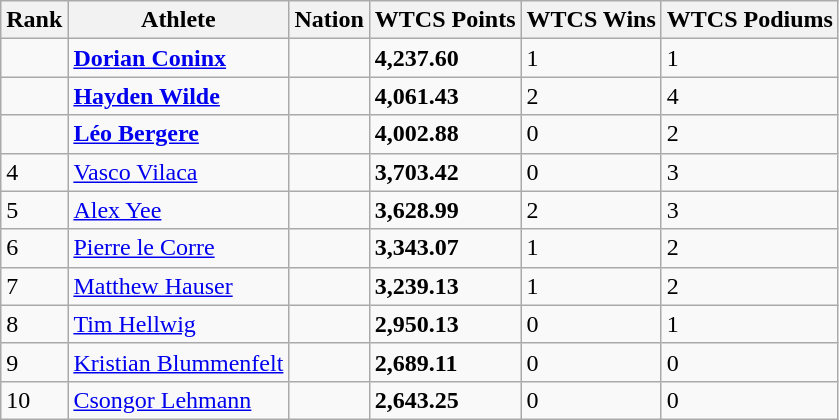<table class="wikitable sortable">
<tr>
<th>Rank</th>
<th>Athlete</th>
<th>Nation</th>
<th>WTCS Points</th>
<th>WTCS Wins</th>
<th>WTCS Podiums</th>
</tr>
<tr>
<td></td>
<td><strong><a href='#'>Dorian Coninx</a></strong></td>
<td></td>
<td><strong>4,237.60</strong></td>
<td>1</td>
<td>1</td>
</tr>
<tr>
<td></td>
<td><strong><a href='#'>Hayden Wilde</a></strong></td>
<td></td>
<td><strong>4,061.43</strong></td>
<td>2</td>
<td>4</td>
</tr>
<tr>
<td></td>
<td><strong><a href='#'>Léo Bergere</a></strong></td>
<td></td>
<td><strong>4,002.88</strong></td>
<td>0</td>
<td>2</td>
</tr>
<tr>
<td>4</td>
<td><a href='#'>Vasco Vilaca</a></td>
<td></td>
<td><strong>3,703.42</strong></td>
<td>0</td>
<td>3</td>
</tr>
<tr>
<td>5</td>
<td><a href='#'>Alex Yee</a></td>
<td></td>
<td><strong>3,628.99</strong></td>
<td>2</td>
<td>3</td>
</tr>
<tr>
<td>6</td>
<td><a href='#'>Pierre le Corre</a></td>
<td></td>
<td><strong>3,343.07</strong></td>
<td>1</td>
<td>2</td>
</tr>
<tr>
<td>7</td>
<td><a href='#'>Matthew Hauser</a></td>
<td></td>
<td><strong>3,239.13</strong></td>
<td>1</td>
<td>2</td>
</tr>
<tr>
<td>8</td>
<td><a href='#'>Tim Hellwig</a></td>
<td></td>
<td><strong>2,950.13</strong></td>
<td>0</td>
<td>1</td>
</tr>
<tr>
<td>9</td>
<td><a href='#'>Kristian Blummenfelt</a></td>
<td></td>
<td><strong>2,689.11</strong></td>
<td>0</td>
<td>0</td>
</tr>
<tr>
<td>10</td>
<td><a href='#'>Csongor Lehmann</a></td>
<td></td>
<td><strong>2,643.25</strong></td>
<td>0</td>
<td>0</td>
</tr>
</table>
